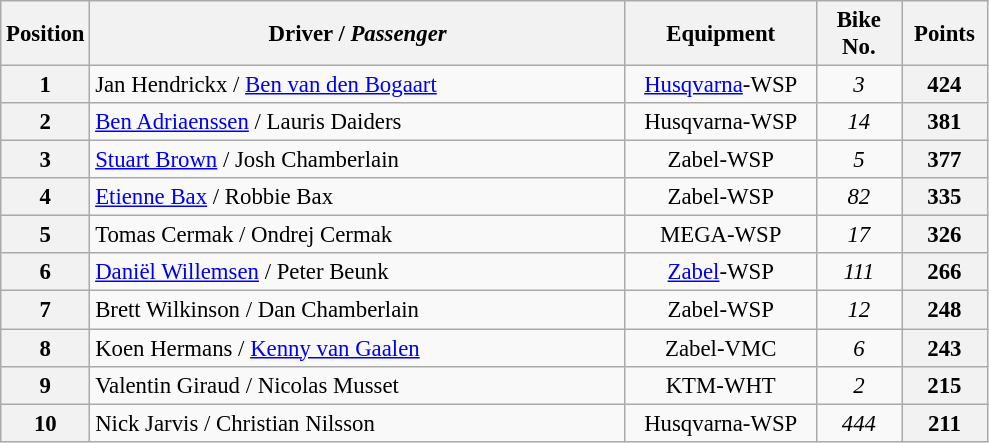<table class="wikitable" style="font-size: 95%; text-align:center">
<tr>
<th width="50">Position</th>
<th width="350">Driver / <em>Passenger</em></th>
<th width="120">Equipment</th>
<th width="50">Bike  No.</th>
<th width="50">Points</th>
</tr>
<tr>
<th>1</th>
<td align="left"> Jan Hendrickx /  <a href='#'>Ben van den Bogaart</a></td>
<td><a href='#'>Husqvarna</a>-WSP</td>
<td><em>3</em></td>
<th>424</th>
</tr>
<tr>
<th>2</th>
<td align="left"> <a href='#'>Ben Adriaenssen</a> /  Lauris Daiders</td>
<td>Husqvarna-WSP</td>
<td><em>14</em></td>
<th>381</th>
</tr>
<tr>
<th>3</th>
<td align="left"> <a href='#'>Stuart Brown</a> / Josh Chamberlain</td>
<td>Zabel-WSP</td>
<td><em>5</em></td>
<th>377</th>
</tr>
<tr>
<th>4</th>
<td align="left"> <a href='#'>Etienne Bax</a> / Robbie Bax</td>
<td>Zabel-WSP</td>
<td><em>82</em></td>
<th>335</th>
</tr>
<tr>
<th>5</th>
<td align="left"> Tomas Cermak / Ondrej Cermak</td>
<td>MEGA-WSP</td>
<td><em>17</em></td>
<th>326</th>
</tr>
<tr>
<th>6</th>
<td align="left"> <a href='#'>Daniël Willemsen</a> / Peter Beunk</td>
<td><a href='#'>Zabel</a>-WSP</td>
<td><em>111</em></td>
<th>266</th>
</tr>
<tr>
<th>7</th>
<td align="left"> Brett Wilkinson / Dan Chamberlain</td>
<td>Zabel-WSP</td>
<td><em>12</em></td>
<th>248</th>
</tr>
<tr>
<th>8</th>
<td align="left"> Koen Hermans / <a href='#'>Kenny van Gaalen</a></td>
<td>Zabel-VMC</td>
<td><em>6</em></td>
<th>243</th>
</tr>
<tr>
<th>9</th>
<td align="left"> Valentin Giraud / Nicolas Musset</td>
<td>KTM-WHT</td>
<td><em>2</em></td>
<th>215</th>
</tr>
<tr>
<th>10</th>
<td align="left"> Nick Jarvis /  Christian Nilsson</td>
<td>Husqvarna-WSP</td>
<td><em>444</em></td>
<th>211</th>
</tr>
</table>
